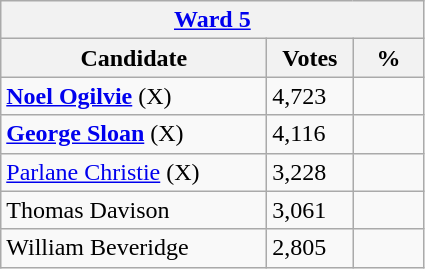<table class="wikitable">
<tr>
<th colspan="3"><a href='#'>Ward 5</a></th>
</tr>
<tr>
<th style="width: 170px">Candidate</th>
<th style="width: 50px">Votes</th>
<th style="width: 40px">%</th>
</tr>
<tr>
<td><strong><a href='#'>Noel Ogilvie</a></strong> (X)</td>
<td>4,723</td>
<td></td>
</tr>
<tr>
<td><strong><a href='#'>George Sloan</a></strong> (X)</td>
<td>4,116</td>
<td></td>
</tr>
<tr>
<td><a href='#'>Parlane Christie</a> (X)</td>
<td>3,228</td>
<td></td>
</tr>
<tr>
<td>Thomas Davison</td>
<td>3,061</td>
<td></td>
</tr>
<tr>
<td>William Beveridge</td>
<td>2,805</td>
<td></td>
</tr>
</table>
